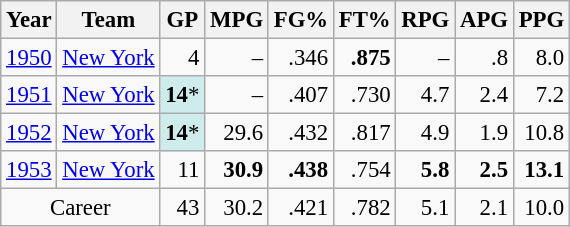<table class="wikitable sortable" style="font-size:95%; text-align:right;">
<tr>
<th>Year</th>
<th>Team</th>
<th>GP</th>
<th>MPG</th>
<th>FG%</th>
<th>FT%</th>
<th>RPG</th>
<th>APG</th>
<th>PPG</th>
</tr>
<tr>
<td style="text-align:left;"><a href='#'>1950</a></td>
<td style="text-align:left;"><a href='#'>New York</a></td>
<td>4</td>
<td>–</td>
<td>.346</td>
<td><strong>.875</strong></td>
<td>–</td>
<td>.8</td>
<td>8.0</td>
</tr>
<tr>
<td style="text-align:left;"><a href='#'>1951</a></td>
<td style="text-align:left;"><a href='#'>New York</a></td>
<td bgcolor="CFECEC"><strong>14</strong>*</td>
<td>–</td>
<td>.407</td>
<td>.730</td>
<td>4.7</td>
<td>2.4</td>
<td>7.2</td>
</tr>
<tr>
<td style="text-align:left;"><a href='#'>1952</a></td>
<td style="text-align:left;"><a href='#'>New York</a></td>
<td bgcolor="CFECEC"><strong>14</strong>*</td>
<td>29.6</td>
<td>.432</td>
<td>.817</td>
<td>4.9</td>
<td>1.9</td>
<td>10.8</td>
</tr>
<tr>
<td style="text-align:left;"><a href='#'>1953</a></td>
<td style="text-align:left;"><a href='#'>New York</a></td>
<td>11</td>
<td><strong>30.9</strong></td>
<td><strong>.438</strong></td>
<td>.754</td>
<td><strong>5.8</strong></td>
<td><strong>2.5</strong></td>
<td><strong>13.1</strong></td>
</tr>
<tr class="sortbottom">
<td style="text-align:center;" colspan="2">Career</td>
<td>43</td>
<td>30.2</td>
<td>.421</td>
<td>.782</td>
<td>5.1</td>
<td>2.1</td>
<td>10.0</td>
</tr>
</table>
